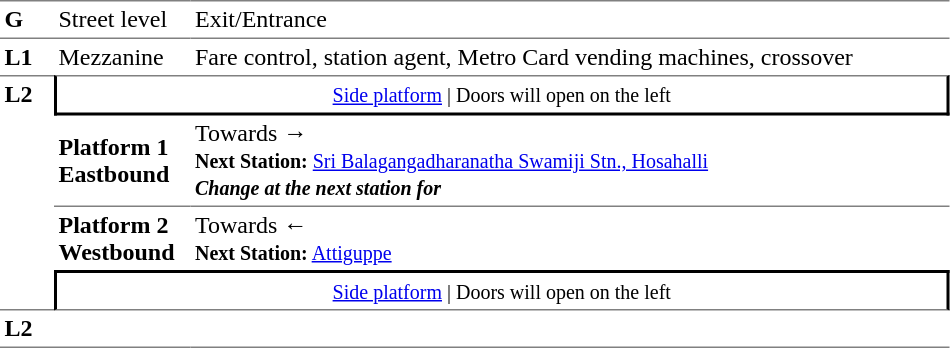<table table border=0 cellspacing=0 cellpadding=3>
<tr>
<td style="border-bottom:solid 1px gray;border-top:solid 1px gray;" width=30 valign=top><strong>G</strong></td>
<td style="border-top:solid 1px gray;border-bottom:solid 1px gray;" width=85 valign=top>Street level</td>
<td style="border-top:solid 1px gray;border-bottom:solid 1px gray;" width=500 valign=top>Exit/Entrance</td>
</tr>
<tr>
<td valign=top><strong>L1</strong></td>
<td valign=top>Mezzanine</td>
<td valign=top>Fare control, station agent, Metro Card vending machines, crossover<br></td>
</tr>
<tr>
<td style="border-top:solid 1px gray;border-bottom:solid 1px gray;" width=30 rowspan=4 valign=top><strong>L2</strong></td>
<td style="border-top:solid 1px gray;border-right:solid 2px black;border-left:solid 2px black;border-bottom:solid 2px black;text-align:center;" colspan=2><small><a href='#'>Side platform</a> | Doors will open on the left </small></td>
</tr>
<tr>
<td style="border-bottom:solid 1px gray;" width=85><span><strong>Platform 1</strong><br><strong>Eastbound</strong></span></td>
<td style="border-bottom:solid 1px gray;" width=500>Towards → <br><small><strong>Next Station:</strong> <a href='#'>Sri Balagangadharanatha Swamiji Stn., Hosahalli</a><br><strong><em>Change at the next station for </em></strong></small></td>
</tr>
<tr>
<td><span><strong>Platform 2</strong><br><strong>Westbound</strong></span></td>
<td>Towards ← <br><small><strong>Next Station:</strong> <a href='#'>Attiguppe</a></small></td>
</tr>
<tr>
<td style="border-top:solid 2px black;border-right:solid 2px black;border-left:solid 2px black;border-bottom:solid 1px gray;" colspan=2  align=center><small><a href='#'>Side platform</a> | Doors will open on the left </small></td>
</tr>
<tr>
<td style="border-bottom:solid 1px gray;" width=30 rowspan=2 valign=top><strong>L2</strong></td>
<td style="border-bottom:solid 1px gray;" width=85></td>
<td style="border-bottom:solid 1px gray;" width=500></td>
</tr>
<tr>
</tr>
</table>
